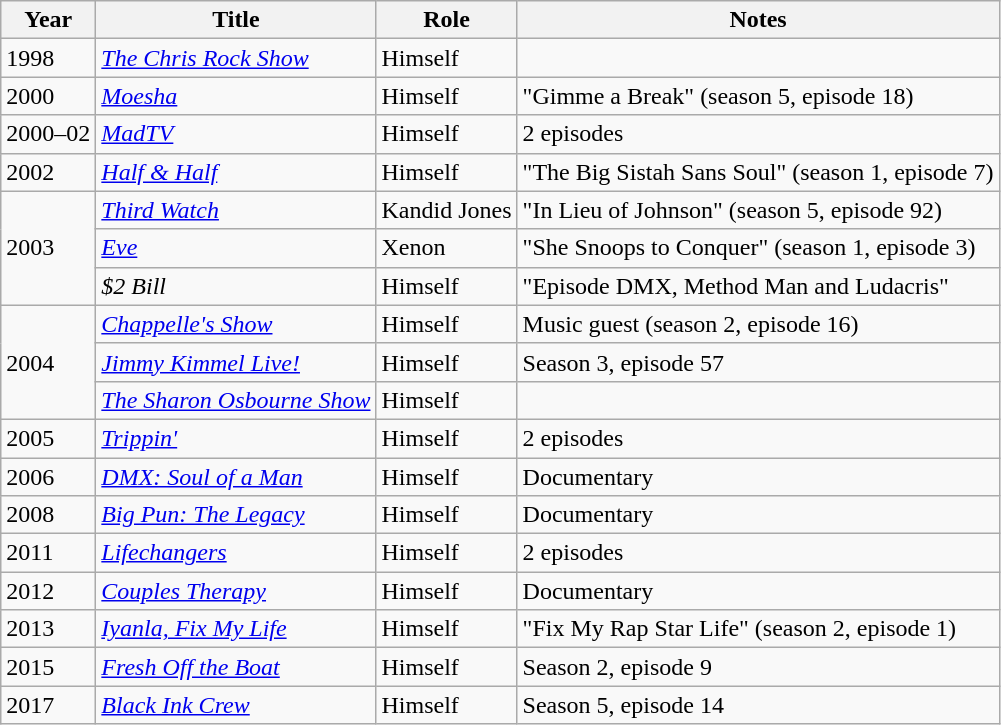<table class="wikitable sortable">
<tr>
<th>Year</th>
<th>Title</th>
<th>Role</th>
<th class="unsortable">Notes</th>
</tr>
<tr>
<td>1998</td>
<td><em><a href='#'>The Chris Rock Show</a></em></td>
<td>Himself</td>
<td></td>
</tr>
<tr>
<td>2000</td>
<td><em><a href='#'>Moesha</a></em></td>
<td>Himself</td>
<td>"Gimme a Break" (season 5, episode 18)</td>
</tr>
<tr>
<td>2000–02</td>
<td><em><a href='#'>MadTV</a></em></td>
<td>Himself</td>
<td>2 episodes</td>
</tr>
<tr>
<td>2002</td>
<td><em><a href='#'>Half & Half</a></em></td>
<td>Himself</td>
<td>"The Big Sistah Sans Soul" (season 1, episode 7)</td>
</tr>
<tr>
<td rowspan="3">2003</td>
<td><em><a href='#'>Third Watch</a></em></td>
<td>Kandid Jones</td>
<td>"In Lieu of Johnson" (season 5, episode 92)</td>
</tr>
<tr>
<td><em><a href='#'>Eve</a></em></td>
<td>Xenon</td>
<td>"She Snoops to Conquer" (season 1, episode 3)</td>
</tr>
<tr>
<td><em>$2 Bill</em></td>
<td>Himself</td>
<td>"Episode DMX, Method Man and Ludacris"</td>
</tr>
<tr>
<td rowspan="3">2004</td>
<td><em><a href='#'>Chappelle's Show</a></em></td>
<td>Himself</td>
<td>Music guest (season 2, episode 16)</td>
</tr>
<tr>
<td><em><a href='#'>Jimmy Kimmel Live!</a></em></td>
<td>Himself</td>
<td>Season 3, episode 57</td>
</tr>
<tr>
<td><em><a href='#'>The Sharon Osbourne Show</a></em></td>
<td>Himself</td>
<td></td>
</tr>
<tr>
<td>2005</td>
<td><em><a href='#'>Trippin'</a></em></td>
<td>Himself</td>
<td>2 episodes</td>
</tr>
<tr>
<td>2006</td>
<td><em><a href='#'>DMX: Soul of a Man</a></em></td>
<td>Himself</td>
<td>Documentary</td>
</tr>
<tr>
<td>2008</td>
<td><em><a href='#'>Big Pun: The Legacy</a></em></td>
<td>Himself</td>
<td>Documentary</td>
</tr>
<tr>
<td>2011</td>
<td><em><a href='#'>Lifechangers</a></em></td>
<td>Himself</td>
<td>2 episodes</td>
</tr>
<tr>
<td>2012</td>
<td><em><a href='#'>Couples Therapy</a></em></td>
<td>Himself</td>
<td>Documentary</td>
</tr>
<tr>
<td>2013</td>
<td><em><a href='#'>Iyanla, Fix My Life</a></em></td>
<td>Himself</td>
<td>"Fix My Rap Star Life" (season 2, episode 1)</td>
</tr>
<tr>
<td>2015</td>
<td><em><a href='#'>Fresh Off the Boat</a></em></td>
<td>Himself</td>
<td>Season 2, episode 9</td>
</tr>
<tr>
<td>2017</td>
<td><em><a href='#'>Black Ink Crew</a></em></td>
<td>Himself</td>
<td>Season 5, episode 14</td>
</tr>
</table>
